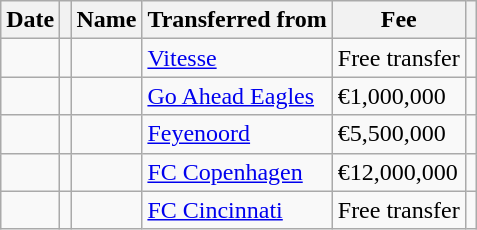<table class="wikitable">
<tr>
<th>Date</th>
<th></th>
<th>Name</th>
<th>Transferred from</th>
<th>Fee</th>
<th></th>
</tr>
<tr>
<td></td>
<td align=center></td>
<td></td>
<td> <a href='#'>Vitesse</a></td>
<td>Free transfer</td>
<td></td>
</tr>
<tr>
<td></td>
<td align=center></td>
<td></td>
<td> <a href='#'>Go Ahead Eagles</a></td>
<td>€1,000,000</td>
<td></td>
</tr>
<tr>
<td></td>
<td align=center></td>
<td></td>
<td> <a href='#'>Feyenoord</a></td>
<td>€5,500,000</td>
<td></td>
</tr>
<tr>
<td></td>
<td align=center></td>
<td></td>
<td> <a href='#'>FC Copenhagen</a></td>
<td>€12,000,000</td>
<td></td>
</tr>
<tr>
<td></td>
<td align=center></td>
<td></td>
<td> <a href='#'>FC Cincinnati</a></td>
<td>Free transfer</td>
<td></td>
</tr>
</table>
